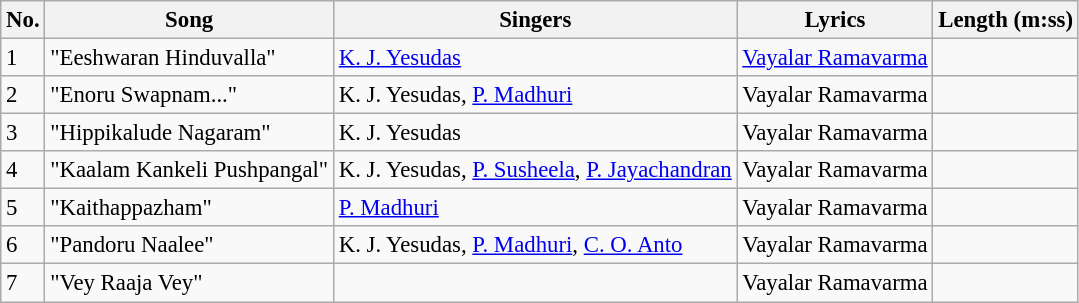<table class="wikitable" style="font-size:95%;">
<tr>
<th>No.</th>
<th>Song</th>
<th>Singers</th>
<th>Lyrics</th>
<th>Length (m:ss)</th>
</tr>
<tr>
<td>1</td>
<td>"Eeshwaran Hinduvalla"</td>
<td><a href='#'>K. J. Yesudas</a></td>
<td><a href='#'>Vayalar Ramavarma</a></td>
<td></td>
</tr>
<tr>
<td>2</td>
<td>"Enoru Swapnam..."</td>
<td>K. J. Yesudas, <a href='#'>P. Madhuri</a></td>
<td>Vayalar Ramavarma</td>
<td></td>
</tr>
<tr>
<td>3</td>
<td>"Hippikalude Nagaram"</td>
<td>K. J. Yesudas</td>
<td>Vayalar Ramavarma</td>
<td></td>
</tr>
<tr>
<td>4</td>
<td>"Kaalam Kankeli Pushpangal"</td>
<td>K. J. Yesudas, <a href='#'>P. Susheela</a>, <a href='#'>P. Jayachandran</a></td>
<td>Vayalar Ramavarma</td>
<td></td>
</tr>
<tr>
<td>5</td>
<td>"Kaithappazham"</td>
<td><a href='#'>P. Madhuri</a></td>
<td>Vayalar Ramavarma</td>
<td></td>
</tr>
<tr>
<td>6</td>
<td>"Pandoru Naalee"</td>
<td>K. J. Yesudas, <a href='#'>P. Madhuri</a>, <a href='#'>C. O. Anto</a></td>
<td>Vayalar Ramavarma</td>
<td></td>
</tr>
<tr>
<td>7</td>
<td>"Vey Raaja Vey"</td>
<td></td>
<td>Vayalar Ramavarma</td>
<td></td>
</tr>
</table>
